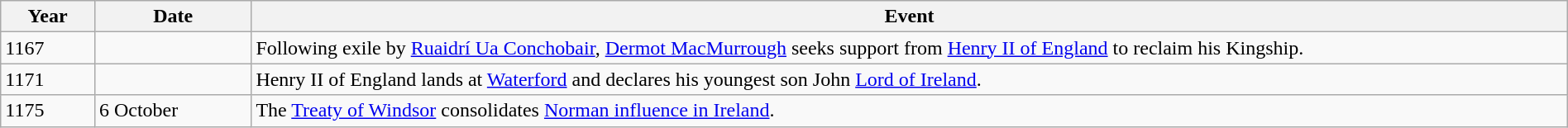<table class="wikitable" width="100%">
<tr>
<th style="width:6%">Year</th>
<th style="width:10%">Date</th>
<th>Event</th>
</tr>
<tr>
<td>1167</td>
<td></td>
<td>Following exile by <a href='#'>Ruaidrí Ua Conchobair</a>, <a href='#'>Dermot MacMurrough</a> seeks support from <a href='#'>Henry II of England</a> to reclaim his Kingship.</td>
</tr>
<tr>
<td>1171</td>
<td></td>
<td>Henry II of England lands at <a href='#'>Waterford</a> and declares his youngest son John <a href='#'>Lord of Ireland</a>.</td>
</tr>
<tr>
<td>1175</td>
<td>6 October</td>
<td>The <a href='#'>Treaty of Windsor</a> consolidates <a href='#'>Norman influence in Ireland</a>.</td>
</tr>
</table>
